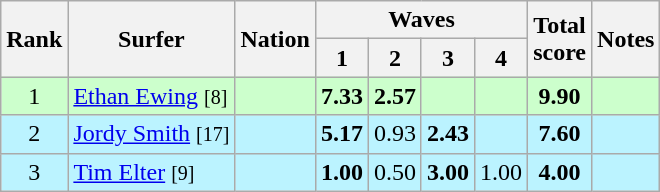<table class="wikitable sortable" style="text-align:center">
<tr>
<th rowspan=2>Rank</th>
<th rowspan=2>Surfer</th>
<th rowspan=2>Nation</th>
<th colspan=4>Waves</th>
<th rowspan=2>Total<br>score</th>
<th rowspan=2>Notes</th>
</tr>
<tr>
<th>1</th>
<th>2</th>
<th>3</th>
<th>4</th>
</tr>
<tr bgcolor=ccffcc>
<td>1</td>
<td align=left><a href='#'>Ethan Ewing</a> <small>[8]</small></td>
<td align=left></td>
<td><strong>7.33</strong></td>
<td><strong>2.57</strong></td>
<td></td>
<td></td>
<td><strong>9.90</strong></td>
<td></td>
</tr>
<tr bgcolor=bbf3ff>
<td>2</td>
<td align=left><a href='#'>Jordy Smith</a> <small>[17]</small></td>
<td align=left></td>
<td><strong>5.17</strong></td>
<td>0.93</td>
<td><strong>2.43</strong></td>
<td></td>
<td><strong>7.60</strong></td>
<td></td>
</tr>
<tr bgcolor=bbf3ff>
<td>3</td>
<td align=left><a href='#'>Tim Elter</a> <small>[9]</small></td>
<td align=left></td>
<td><strong>1.00</strong></td>
<td>0.50</td>
<td><strong>3.00</strong></td>
<td>1.00</td>
<td><strong>4.00</strong></td>
<td></td>
</tr>
</table>
